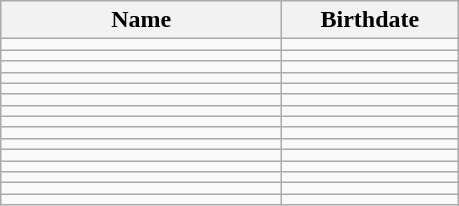<table class="wikitable sortable" style="float:left; margin-right:1em">
<tr>
<th style="width:180px">Name</th>
<th style="width:110px">Birthdate</th>
</tr>
<tr>
<td align="left"></td>
<td align="right"></td>
</tr>
<tr>
<td align="left"></td>
<td align="right"></td>
</tr>
<tr>
<td align="left"></td>
<td align="right"></td>
</tr>
<tr>
<td align="left"></td>
<td align="right"></td>
</tr>
<tr>
<td align="left"></td>
<td align="right"></td>
</tr>
<tr>
<td align="left"></td>
<td align="right"></td>
</tr>
<tr>
<td align="left"></td>
<td align="right"></td>
</tr>
<tr>
<td align="left"></td>
<td align="right"></td>
</tr>
<tr>
<td align="left"></td>
<td align="right"></td>
</tr>
<tr>
<td align="left"></td>
<td align="right"></td>
</tr>
<tr>
<td align="left"></td>
<td align="right"></td>
</tr>
<tr>
<td align="left"></td>
<td align="right"></td>
</tr>
<tr>
<td align="left"></td>
<td align="right"></td>
</tr>
<tr>
<td align="left"></td>
<td align="right"></td>
</tr>
<tr>
<td align="left"></td>
<td align="right"></td>
</tr>
</table>
